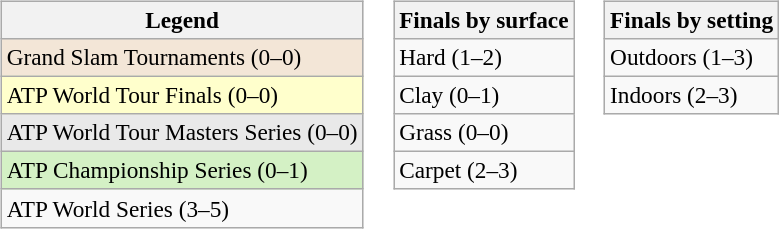<table>
<tr valign=top>
<td><br><table class=wikitable style=font-size:97%>
<tr>
<th>Legend</th>
</tr>
<tr style="background:#f3e6d7;">
<td>Grand Slam Tournaments (0–0)</td>
</tr>
<tr style="background:#ffc;">
<td>ATP World Tour Finals (0–0)</td>
</tr>
<tr style="background:#e9e9e9;">
<td>ATP World Tour Masters Series (0–0)</td>
</tr>
<tr style="background:#d4f1c5;">
<td>ATP Championship Series (0–1)</td>
</tr>
<tr>
<td>ATP World Series (3–5)</td>
</tr>
</table>
</td>
<td><br><table class=wikitable style=font-size:97%>
<tr>
<th>Finals by surface</th>
</tr>
<tr>
<td>Hard (1–2)</td>
</tr>
<tr>
<td>Clay (0–1)</td>
</tr>
<tr>
<td>Grass (0–0)</td>
</tr>
<tr>
<td>Carpet (2–3)</td>
</tr>
</table>
</td>
<td><br><table class=wikitable style=font-size:97%>
<tr>
<th>Finals by setting</th>
</tr>
<tr>
<td>Outdoors (1–3)</td>
</tr>
<tr>
<td>Indoors (2–3)</td>
</tr>
</table>
</td>
</tr>
</table>
